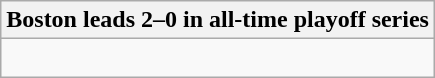<table class="wikitable collapsible collapsed">
<tr>
<th>Boston leads 2–0 in all-time playoff series</th>
</tr>
<tr>
<td><br>
</td>
</tr>
</table>
